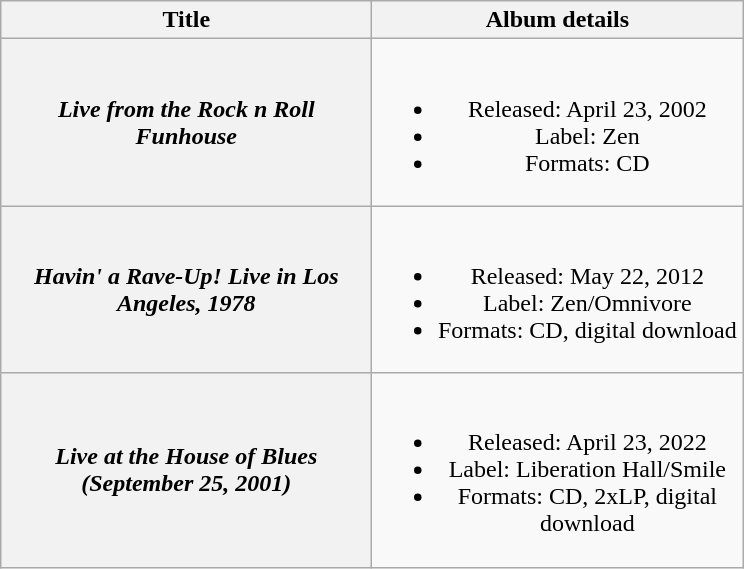<table class="wikitable plainrowheaders" style="text-align:center;">
<tr>
<th scope="col" style="width:15em;">Title</th>
<th scope="col" style="width:15em;">Album details</th>
</tr>
<tr>
<th scope="row"><em>Live from the Rock n Roll Funhouse</em></th>
<td><br><ul><li>Released: April 23, 2002</li><li>Label: Zen</li><li>Formats: CD</li></ul></td>
</tr>
<tr>
<th scope="row"><em>Havin' a Rave-Up! Live in Los Angeles, 1978</em></th>
<td><br><ul><li>Released: May 22, 2012</li><li>Label: Zen/Omnivore</li><li>Formats: CD, digital download</li></ul></td>
</tr>
<tr>
<th scope="row"><em>Live at the House of Blues (September 25, 2001)</em></th>
<td><br><ul><li>Released: April 23, 2022</li><li>Label: Liberation Hall/Smile</li><li>Formats: CD, 2xLP, digital download</li></ul></td>
</tr>
</table>
